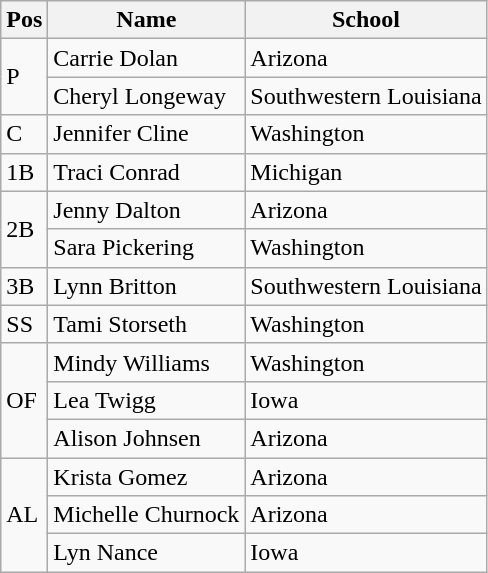<table class=wikitable>
<tr>
<th>Pos</th>
<th>Name</th>
<th>School</th>
</tr>
<tr>
<td rowspan=2>P</td>
<td>Carrie Dolan</td>
<td>Arizona</td>
</tr>
<tr>
<td>Cheryl Longeway</td>
<td>Southwestern Louisiana</td>
</tr>
<tr>
<td>C</td>
<td>Jennifer Cline</td>
<td>Washington</td>
</tr>
<tr>
<td>1B</td>
<td>Traci Conrad</td>
<td>Michigan</td>
</tr>
<tr>
<td rowspan=2>2B</td>
<td>Jenny Dalton</td>
<td>Arizona</td>
</tr>
<tr>
<td>Sara Pickering</td>
<td>Washington</td>
</tr>
<tr>
<td>3B</td>
<td>Lynn Britton</td>
<td>Southwestern Louisiana</td>
</tr>
<tr>
<td>SS</td>
<td>Tami Storseth</td>
<td>Washington</td>
</tr>
<tr>
<td rowspan=3>OF</td>
<td>Mindy Williams</td>
<td>Washington</td>
</tr>
<tr>
<td>Lea Twigg</td>
<td>Iowa</td>
</tr>
<tr>
<td>Alison Johnsen</td>
<td>Arizona</td>
</tr>
<tr>
<td rowspan=3>AL</td>
<td>Krista Gomez</td>
<td>Arizona</td>
</tr>
<tr>
<td>Michelle Churnock</td>
<td>Arizona</td>
</tr>
<tr>
<td>Lyn Nance</td>
<td>Iowa</td>
</tr>
</table>
